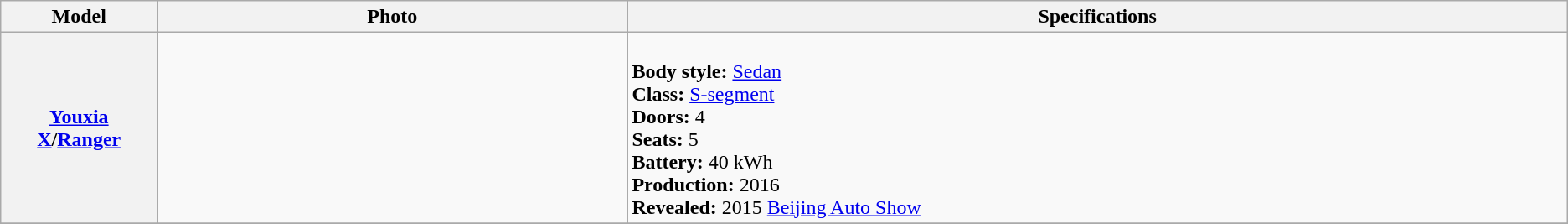<table class="wikitable">
<tr>
<th width=10%>Model</th>
<th width=30%>Photo</th>
<th width=100%>Specifications</th>
</tr>
<tr>
<th><a href='#'>Youxia X</a>/<a href='#'>Ranger</a></th>
<td></td>
<td><br><strong>Body style:</strong> <a href='#'>Sedan</a><br><strong>Class:</strong> <a href='#'>S-segment</a><br><strong>Doors:</strong> 4<br><strong>Seats:</strong> 5<br><strong>Battery:</strong> 40 kWh<br><strong>Production:</strong> 2016<br><strong>Revealed:</strong> 2015 <a href='#'>Beijing Auto Show</a></td>
</tr>
<tr>
</tr>
</table>
